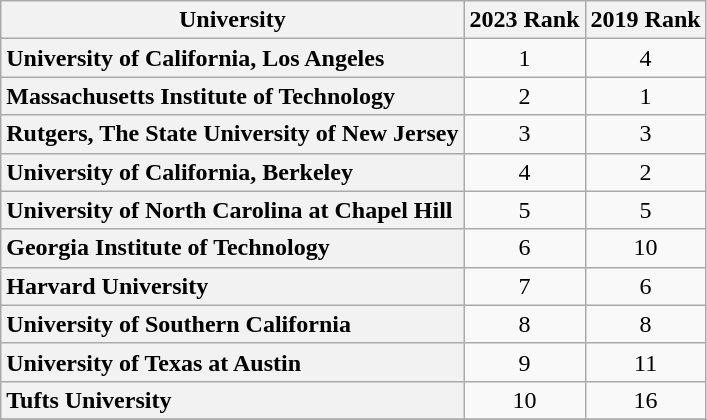<table class="wikitable sortable" style="text-align:center">
<tr>
<th scope="col">University<br></th>
<th scope="col">2023 Rank</th>
<th>2019 Rank</th>
</tr>
<tr>
<th scope="row" style="text-align:left">University of California, Los Angeles</th>
<td>1</td>
<td>4</td>
</tr>
<tr>
<th scope="row" style="text-align:left">Massachusetts Institute of Technology</th>
<td>2</td>
<td>1</td>
</tr>
<tr>
<th scope="row" style="text-align:left">Rutgers, The State University of New Jersey</th>
<td>3</td>
<td>3</td>
</tr>
<tr>
<th scope="row" style="text-align:left">University of California, Berkeley</th>
<td>4</td>
<td>2</td>
</tr>
<tr>
<th scope="row" style="text-align:left">University of North Carolina at Chapel Hill</th>
<td>5</td>
<td>5</td>
</tr>
<tr>
<th scope="row" style="text-align:left">Georgia Institute of Technology</th>
<td>6</td>
<td>10</td>
</tr>
<tr>
<th scope="row" style="text-align:left">Harvard University</th>
<td>7</td>
<td>6</td>
</tr>
<tr>
<th scope="row" style="text-align:left">University of Southern California</th>
<td>8</td>
<td>8</td>
</tr>
<tr>
<th scope="row" style="text-align:left">University of Texas at Austin</th>
<td>9</td>
<td>11</td>
</tr>
<tr>
<th scope="row" style="text-align:left">Tufts University</th>
<td>10</td>
<td>16</td>
</tr>
<tr>
</tr>
</table>
